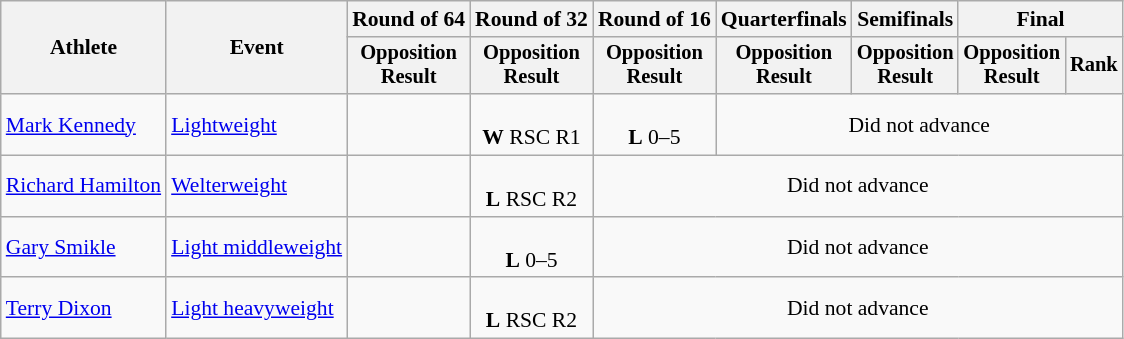<table class="wikitable" style="font-size:90%">
<tr>
<th rowspan="2">Athlete</th>
<th rowspan="2">Event</th>
<th>Round of 64</th>
<th>Round of 32</th>
<th>Round of 16</th>
<th>Quarterfinals</th>
<th>Semifinals</th>
<th colspan=2>Final</th>
</tr>
<tr style="font-size:95%">
<th>Opposition<br>Result</th>
<th>Opposition<br>Result</th>
<th>Opposition<br>Result</th>
<th>Opposition<br>Result</th>
<th>Opposition<br>Result</th>
<th>Opposition<br>Result</th>
<th>Rank</th>
</tr>
<tr align=center>
<td align=left><a href='#'>Mark Kennedy</a></td>
<td align=left><a href='#'>Lightweight</a></td>
<td></td>
<td><br><strong>W</strong> RSC R1</td>
<td><br><strong>L</strong> 0–5</td>
<td colspan=4>Did not advance</td>
</tr>
<tr align=center>
<td align=left><a href='#'>Richard Hamilton</a></td>
<td align=left><a href='#'>Welterweight</a></td>
<td></td>
<td><br><strong>L</strong> RSC R2</td>
<td colspan=5>Did not advance</td>
</tr>
<tr align=center>
<td align=left><a href='#'>Gary Smikle</a></td>
<td align=left><a href='#'>Light middleweight</a></td>
<td></td>
<td><br><strong>L</strong> 0–5</td>
<td colspan=5>Did not advance</td>
</tr>
<tr align=center>
<td align=left><a href='#'>Terry Dixon</a></td>
<td align=left><a href='#'>Light heavyweight</a></td>
<td></td>
<td><br><strong>L</strong> RSC R2</td>
<td colspan=5>Did not advance</td>
</tr>
</table>
